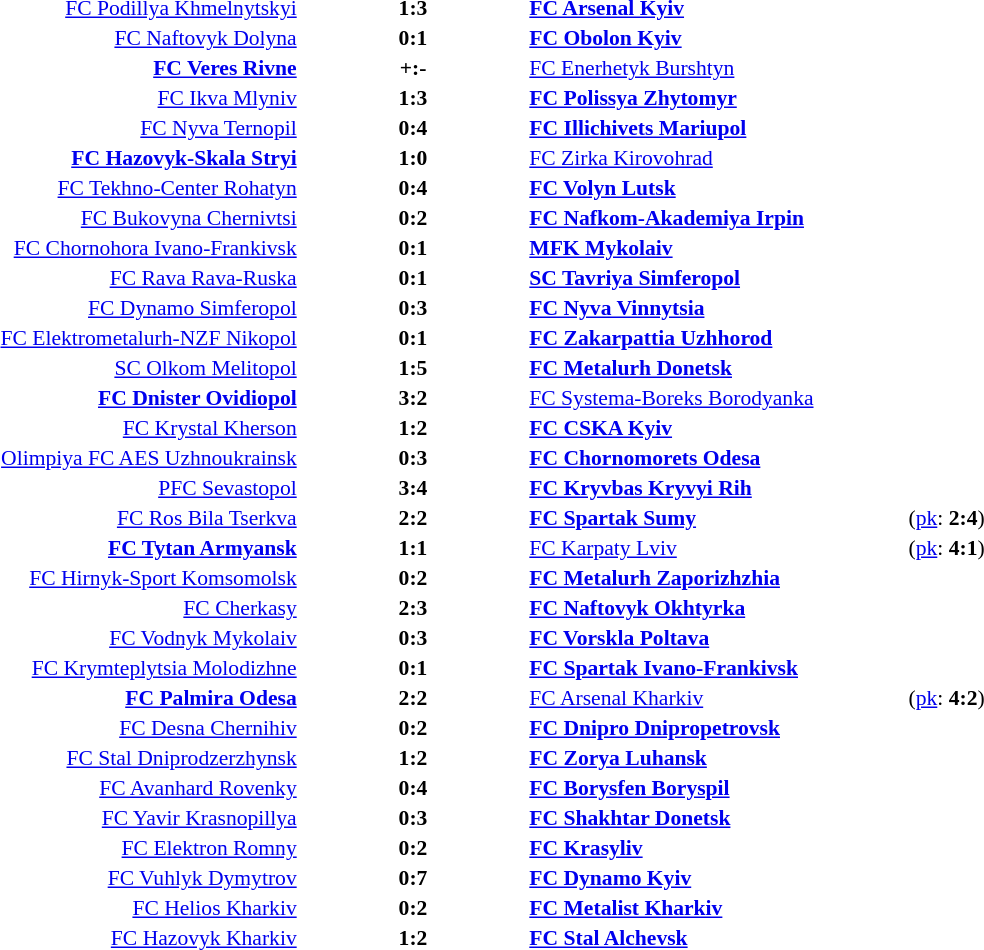<table width=100% cellspacing=1>
<tr>
<th width=20%></th>
<th width=12%></th>
<th width=20%></th>
<th></th>
</tr>
<tr style=font-size:90%>
<td align=right><a href='#'>FC Podillya Khmelnytskyi</a></td>
<td align=center><strong>1:3</strong></td>
<td><strong><a href='#'>FC Arsenal Kyiv</a></strong></td>
<td></td>
</tr>
<tr style=font-size:90%>
<td align=right><a href='#'>FC Naftovyk Dolyna</a></td>
<td align=center><strong>0:1</strong></td>
<td><strong><a href='#'>FC Obolon Kyiv</a></strong></td>
<td></td>
</tr>
<tr style=font-size:90%>
<td align=right><strong><a href='#'>FC Veres Rivne</a></strong></td>
<td align=center><strong>+:-</strong></td>
<td><a href='#'>FC Enerhetyk Burshtyn</a></td>
<td></td>
</tr>
<tr style=font-size:90%>
<td align=right><a href='#'>FC Ikva Mlyniv</a></td>
<td align=center><strong>1:3</strong></td>
<td><strong><a href='#'>FC Polissya Zhytomyr</a></strong></td>
</tr>
<tr style=font-size:90%>
<td align=right><a href='#'>FC Nyva Ternopil</a></td>
<td align=center><strong>0:4</strong></td>
<td><strong><a href='#'>FC Illichivets Mariupol</a></strong></td>
</tr>
<tr style=font-size:90%>
<td align=right><strong><a href='#'>FC Hazovyk-Skala Stryi</a></strong></td>
<td align=center><strong>1:0</strong></td>
<td><a href='#'>FC Zirka Kirovohrad</a></td>
</tr>
<tr style=font-size:90%>
<td align=right><a href='#'>FC Tekhno-Center Rohatyn</a></td>
<td align=center><strong>0:4</strong></td>
<td><strong><a href='#'>FC Volyn Lutsk</a></strong></td>
</tr>
<tr style=font-size:90%>
<td align=right><a href='#'>FC Bukovyna Chernivtsi</a></td>
<td align=center><strong>0:2</strong></td>
<td><strong><a href='#'>FC Nafkom-Akademiya Irpin</a></strong></td>
<td></td>
</tr>
<tr style=font-size:90%>
<td align=right><a href='#'>FC Chornohora Ivano-Frankivsk</a></td>
<td align=center><strong>0:1</strong></td>
<td><strong><a href='#'>MFK Mykolaiv</a></strong></td>
<td></td>
</tr>
<tr style=font-size:90%>
<td align=right><a href='#'>FC Rava Rava-Ruska</a></td>
<td align=center><strong>0:1</strong></td>
<td><strong><a href='#'>SC Tavriya Simferopol</a></strong></td>
</tr>
<tr style=font-size:90%>
<td align=right><a href='#'>FC Dynamo Simferopol</a></td>
<td align=center><strong>0:3</strong></td>
<td><strong><a href='#'>FC Nyva Vinnytsia</a></strong></td>
</tr>
<tr style=font-size:90%>
<td align=right><a href='#'>FC Elektrometalurh-NZF Nikopol</a></td>
<td align=center><strong>0:1</strong></td>
<td><strong><a href='#'>FC Zakarpattia Uzhhorod</a></strong></td>
</tr>
<tr style=font-size:90%>
<td align=right><a href='#'>SC Olkom Melitopol</a></td>
<td align=center><strong>1:5</strong></td>
<td><strong><a href='#'>FC Metalurh Donetsk</a></strong></td>
</tr>
<tr style=font-size:90%>
<td align=right><strong><a href='#'>FC Dnister Ovidiopol</a></strong></td>
<td align=center><strong>3:2</strong></td>
<td><a href='#'>FC Systema-Boreks Borodyanka</a></td>
</tr>
<tr style=font-size:90%>
<td align=right><a href='#'>FC Krystal Kherson</a></td>
<td align=center><strong>1:2</strong></td>
<td><strong><a href='#'>FC CSKA Kyiv</a></strong></td>
<td></td>
</tr>
<tr style=font-size:90%>
<td align=right><a href='#'>Olimpiya FC AES Uzhnoukrainsk</a></td>
<td align=center><strong>0:3</strong></td>
<td><strong><a href='#'>FC Chornomorets Odesa</a></strong></td>
</tr>
<tr style=font-size:90%>
<td align=right><a href='#'>PFC Sevastopol</a></td>
<td align=center><strong>3:4</strong></td>
<td><strong><a href='#'>FC Kryvbas Kryvyi Rih</a></strong></td>
</tr>
<tr style=font-size:90%>
<td align=right><a href='#'>FC Ros Bila Tserkva</a></td>
<td align=center><strong>2:2</strong></td>
<td><strong><a href='#'>FC Spartak Sumy</a></strong></td>
<td>(<a href='#'>pk</a>: <strong>2:4</strong>)</td>
</tr>
<tr style=font-size:90%>
<td align=right><strong><a href='#'>FC Tytan Armyansk</a></strong></td>
<td align=center><strong>1:1</strong></td>
<td><a href='#'>FC Karpaty Lviv</a></td>
<td>(<a href='#'>pk</a>: <strong>4:1</strong>)</td>
</tr>
<tr style=font-size:90%>
<td align=right><a href='#'>FC Hirnyk-Sport Komsomolsk</a></td>
<td align=center><strong>0:2</strong></td>
<td><strong><a href='#'>FC Metalurh Zaporizhzhia</a></strong></td>
</tr>
<tr style=font-size:90%>
<td align=right><a href='#'>FC Cherkasy</a></td>
<td align=center><strong>2:3</strong></td>
<td><strong><a href='#'>FC Naftovyk Okhtyrka</a></strong></td>
</tr>
<tr style=font-size:90%>
<td align=right><a href='#'>FC Vodnyk Mykolaiv</a></td>
<td align=center><strong>0:3</strong></td>
<td><strong><a href='#'>FC Vorskla Poltava</a></strong></td>
<td></td>
</tr>
<tr style=font-size:90%>
<td align=right><a href='#'>FC Krymteplytsia Molodizhne</a></td>
<td align=center><strong>0:1</strong></td>
<td><strong><a href='#'>FC Spartak Ivano-Frankivsk</a></strong></td>
</tr>
<tr style=font-size:90%>
<td align=right><strong><a href='#'>FC Palmira Odesa</a></strong></td>
<td align=center><strong>2:2</strong></td>
<td><a href='#'>FC Arsenal Kharkiv</a></td>
<td>(<a href='#'>pk</a>: <strong>4:2</strong>)</td>
</tr>
<tr style=font-size:90%>
<td align=right><a href='#'>FC Desna Chernihiv</a></td>
<td align=center><strong>0:2</strong></td>
<td><strong><a href='#'>FC Dnipro Dnipropetrovsk</a></strong></td>
<td></td>
</tr>
<tr style=font-size:90%>
<td align=right><a href='#'>FC Stal Dniprodzerzhynsk</a></td>
<td align=center><strong>1:2</strong></td>
<td><strong><a href='#'>FC Zorya Luhansk</a></strong></td>
</tr>
<tr style=font-size:90%>
<td align=right><a href='#'>FC Avanhard Rovenky</a></td>
<td align=center><strong>0:4</strong></td>
<td><strong><a href='#'>FC Borysfen Boryspil</a></strong></td>
<td></td>
</tr>
<tr style=font-size:90%>
<td align=right><a href='#'>FC Yavir Krasnopillya</a></td>
<td align=center><strong>0:3</strong></td>
<td><strong><a href='#'>FC Shakhtar Donetsk</a></strong></td>
<td></td>
</tr>
<tr style=font-size:90%>
<td align=right><a href='#'>FC Elektron Romny</a></td>
<td align=center><strong>0:2</strong></td>
<td><strong><a href='#'>FC Krasyliv</a></strong></td>
<td></td>
</tr>
<tr style=font-size:90%>
<td align=right><a href='#'>FC Vuhlyk Dymytrov</a></td>
<td align=center><strong>0:7</strong></td>
<td><strong><a href='#'>FC Dynamo Kyiv</a></strong></td>
<td></td>
</tr>
<tr style=font-size:90%>
<td align=right><a href='#'>FC Helios Kharkiv</a></td>
<td align=center><strong>0:2</strong></td>
<td><strong><a href='#'>FC Metalist Kharkiv</a></strong></td>
<td></td>
</tr>
<tr style=font-size:90%>
<td align=right><a href='#'>FC Hazovyk Kharkiv</a></td>
<td align=center><strong>1:2</strong></td>
<td><strong><a href='#'>FC Stal Alchevsk</a></strong></td>
<td></td>
</tr>
</table>
